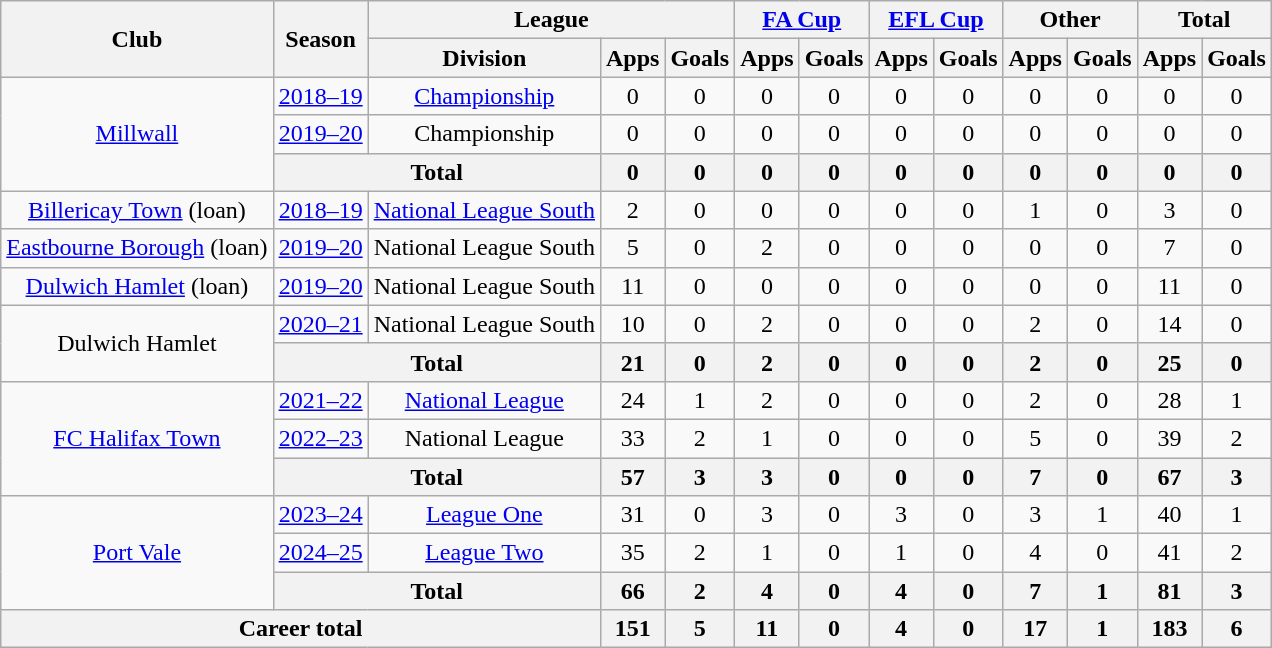<table class="wikitable" style="text-align:center;">
<tr>
<th rowspan="2">Club</th>
<th rowspan="2">Season</th>
<th colspan="3">League</th>
<th colspan="2"><a href='#'>FA Cup</a></th>
<th colspan="2"><a href='#'>EFL Cup</a></th>
<th colspan="2">Other</th>
<th colspan="2">Total</th>
</tr>
<tr>
<th>Division</th>
<th>Apps</th>
<th>Goals</th>
<th>Apps</th>
<th>Goals</th>
<th>Apps</th>
<th>Goals</th>
<th>Apps</th>
<th>Goals</th>
<th>Apps</th>
<th>Goals</th>
</tr>
<tr>
<td rowspan="3"><a href='#'>Millwall</a></td>
<td><a href='#'>2018–19</a></td>
<td><a href='#'>Championship</a></td>
<td>0</td>
<td>0</td>
<td>0</td>
<td>0</td>
<td>0</td>
<td>0</td>
<td>0</td>
<td>0</td>
<td>0</td>
<td>0</td>
</tr>
<tr>
<td><a href='#'>2019–20</a></td>
<td>Championship</td>
<td>0</td>
<td>0</td>
<td>0</td>
<td>0</td>
<td>0</td>
<td>0</td>
<td>0</td>
<td>0</td>
<td>0</td>
<td>0</td>
</tr>
<tr>
<th colspan="2">Total</th>
<th>0</th>
<th>0</th>
<th>0</th>
<th>0</th>
<th>0</th>
<th>0</th>
<th>0</th>
<th>0</th>
<th>0</th>
<th>0</th>
</tr>
<tr>
<td><a href='#'>Billericay Town</a> (loan)</td>
<td><a href='#'>2018–19</a></td>
<td><a href='#'>National League South</a></td>
<td>2</td>
<td>0</td>
<td>0</td>
<td>0</td>
<td>0</td>
<td>0</td>
<td>1</td>
<td>0</td>
<td>3</td>
<td>0</td>
</tr>
<tr>
<td><a href='#'>Eastbourne Borough</a> (loan)</td>
<td><a href='#'>2019–20</a></td>
<td>National League South</td>
<td>5</td>
<td>0</td>
<td>2</td>
<td>0</td>
<td>0</td>
<td>0</td>
<td>0</td>
<td>0</td>
<td>7</td>
<td>0</td>
</tr>
<tr>
<td><a href='#'>Dulwich Hamlet</a> (loan)</td>
<td><a href='#'>2019–20</a></td>
<td>National League South</td>
<td>11</td>
<td>0</td>
<td>0</td>
<td>0</td>
<td>0</td>
<td>0</td>
<td>0</td>
<td>0</td>
<td>11</td>
<td>0</td>
</tr>
<tr>
<td rowspan="2">Dulwich Hamlet</td>
<td><a href='#'>2020–21</a></td>
<td>National League South</td>
<td>10</td>
<td>0</td>
<td>2</td>
<td>0</td>
<td>0</td>
<td>0</td>
<td>2</td>
<td>0</td>
<td>14</td>
<td>0</td>
</tr>
<tr>
<th colspan="2">Total</th>
<th>21</th>
<th>0</th>
<th>2</th>
<th>0</th>
<th>0</th>
<th>0</th>
<th>2</th>
<th>0</th>
<th>25</th>
<th>0</th>
</tr>
<tr>
<td rowspan="3"><a href='#'>FC Halifax Town</a></td>
<td><a href='#'>2021–22</a></td>
<td><a href='#'>National League</a></td>
<td>24</td>
<td>1</td>
<td>2</td>
<td>0</td>
<td>0</td>
<td>0</td>
<td>2</td>
<td>0</td>
<td>28</td>
<td>1</td>
</tr>
<tr>
<td><a href='#'>2022–23</a></td>
<td>National League</td>
<td>33</td>
<td>2</td>
<td>1</td>
<td>0</td>
<td>0</td>
<td>0</td>
<td>5</td>
<td>0</td>
<td>39</td>
<td>2</td>
</tr>
<tr>
<th colspan="2">Total</th>
<th>57</th>
<th>3</th>
<th>3</th>
<th>0</th>
<th>0</th>
<th>0</th>
<th>7</th>
<th>0</th>
<th>67</th>
<th>3</th>
</tr>
<tr>
<td rowspan="3"><a href='#'>Port Vale</a></td>
<td><a href='#'>2023–24</a></td>
<td><a href='#'>League One</a></td>
<td>31</td>
<td>0</td>
<td>3</td>
<td>0</td>
<td>3</td>
<td>0</td>
<td>3</td>
<td>1</td>
<td>40</td>
<td>1</td>
</tr>
<tr>
<td><a href='#'>2024–25</a></td>
<td><a href='#'>League Two</a></td>
<td>35</td>
<td>2</td>
<td>1</td>
<td>0</td>
<td>1</td>
<td>0</td>
<td>4</td>
<td>0</td>
<td>41</td>
<td>2</td>
</tr>
<tr>
<th colspan="2">Total</th>
<th>66</th>
<th>2</th>
<th>4</th>
<th>0</th>
<th>4</th>
<th>0</th>
<th>7</th>
<th>1</th>
<th>81</th>
<th>3</th>
</tr>
<tr>
<th colspan="3">Career total</th>
<th>151</th>
<th>5</th>
<th>11</th>
<th>0</th>
<th>4</th>
<th>0</th>
<th>17</th>
<th>1</th>
<th>183</th>
<th>6</th>
</tr>
</table>
